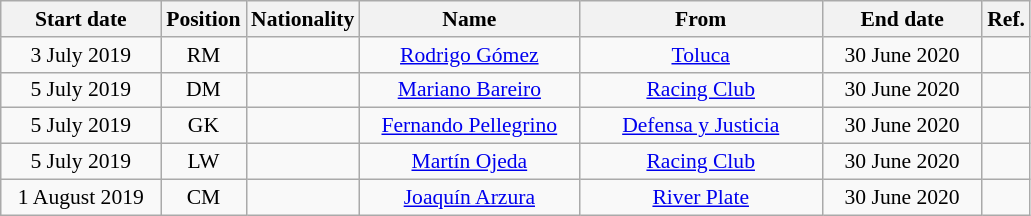<table class="wikitable" style="text-align:center; font-size:90%; ">
<tr>
<th style="background:#; color:#; width:100px;">Start date</th>
<th style="background:#; color:#; width:50px;">Position</th>
<th style="background:#; color:#; width:50px;">Nationality</th>
<th style="background:#; color:#; width:140px;">Name</th>
<th style="background:#; color:#; width:155px;">From</th>
<th style="background:#; color:#; width:100px;">End date</th>
<th style="background:#; color:#; width:25px;">Ref.</th>
</tr>
<tr>
<td>3 July 2019</td>
<td>RM</td>
<td></td>
<td><a href='#'>Rodrigo Gómez</a></td>
<td> <a href='#'>Toluca</a></td>
<td>30 June 2020</td>
<td></td>
</tr>
<tr>
<td>5 July 2019</td>
<td>DM</td>
<td></td>
<td><a href='#'>Mariano Bareiro</a></td>
<td> <a href='#'>Racing Club</a></td>
<td>30 June 2020</td>
<td></td>
</tr>
<tr>
<td>5 July 2019</td>
<td>GK</td>
<td></td>
<td><a href='#'>Fernando Pellegrino</a></td>
<td> <a href='#'>Defensa y Justicia</a></td>
<td>30 June 2020</td>
<td></td>
</tr>
<tr>
<td>5 July 2019</td>
<td>LW</td>
<td></td>
<td><a href='#'>Martín Ojeda</a></td>
<td> <a href='#'>Racing Club</a></td>
<td>30 June 2020</td>
<td></td>
</tr>
<tr>
<td>1 August 2019</td>
<td>CM</td>
<td></td>
<td><a href='#'>Joaquín Arzura</a></td>
<td> <a href='#'>River Plate</a></td>
<td>30 June 2020</td>
<td></td>
</tr>
</table>
